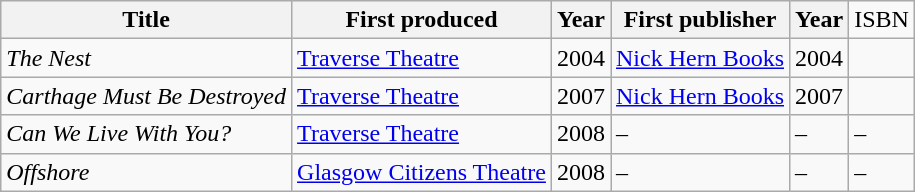<table class="wikitable">
<tr>
<th>Title</th>
<th>First produced</th>
<th>Year</th>
<th>First publisher</th>
<th>Year</th>
<td>ISBN</td>
</tr>
<tr>
<td><em>The Nest</em></td>
<td><a href='#'>Traverse Theatre</a></td>
<td>2004</td>
<td><a href='#'>Nick Hern Books</a></td>
<td>2004</td>
<td></td>
</tr>
<tr>
<td><em>Carthage Must Be Destroyed</em></td>
<td><a href='#'>Traverse Theatre</a></td>
<td>2007</td>
<td><a href='#'>Nick Hern Books</a></td>
<td>2007</td>
<td></td>
</tr>
<tr>
<td><em>Can We Live With You?</em></td>
<td><a href='#'>Traverse Theatre</a></td>
<td>2008</td>
<td>–</td>
<td>–</td>
<td>–</td>
</tr>
<tr>
<td><em>Offshore</em></td>
<td><a href='#'>Glasgow Citizens Theatre</a></td>
<td>2008</td>
<td>–</td>
<td>–</td>
<td>–</td>
</tr>
</table>
